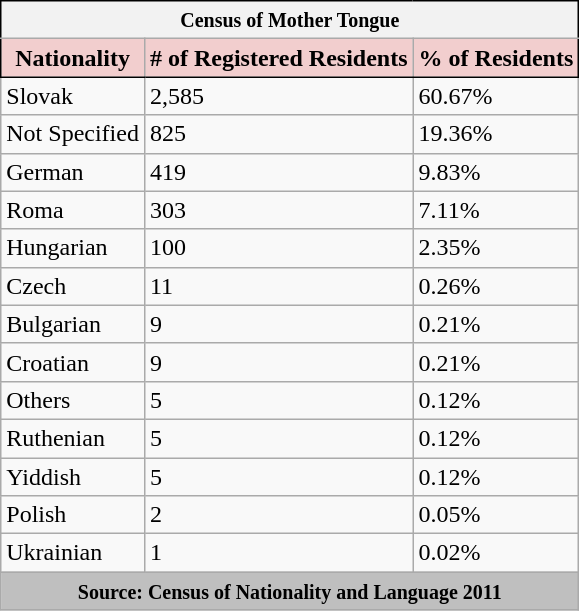<table class="wikitable sortable" border="1" style="margin: auto auto 0em 0em;">
<tr>
<th colspan="3" align="left" style="border-top:.5px solid black;border-left:.5px solid black;border-right:.5px solid black"><small>Census of Mother Tongue</small></th>
</tr>
<tr>
<th style="background:#F2CECE;color:black;border-bottom:1.5px solid black;border-left:.5px solid black">Nationality</th>
<th style="background:#F2CECE;color:black;border-bottom:1.5px solid black"># of Registered Residents</th>
<th style="background:#F2CECE;color:black;border-bottom:1.5px solid black;border-right:.5px solid black">% of Residents</th>
</tr>
<tr>
<td>Slovak</td>
<td>2,585</td>
<td>60.67%</td>
</tr>
<tr>
<td>Not Specified</td>
<td>825</td>
<td>19.36%</td>
</tr>
<tr>
<td>German</td>
<td>419</td>
<td>9.83%</td>
</tr>
<tr>
<td>Roma</td>
<td>303</td>
<td>7.11%</td>
</tr>
<tr>
<td>Hungarian</td>
<td>100</td>
<td>2.35%</td>
</tr>
<tr>
<td>Czech</td>
<td>11</td>
<td>0.26%</td>
</tr>
<tr>
<td>Bulgarian</td>
<td>9</td>
<td>0.21%</td>
</tr>
<tr>
<td>Croatian</td>
<td>9</td>
<td>0.21%</td>
</tr>
<tr>
<td>Others</td>
<td>5</td>
<td>0.12%</td>
</tr>
<tr>
<td>Ruthenian</td>
<td>5</td>
<td>0.12%</td>
</tr>
<tr>
<td>Yiddish</td>
<td>5</td>
<td>0.12%</td>
</tr>
<tr>
<td>Polish</td>
<td>2</td>
<td>0.05%</td>
</tr>
<tr>
<td>Ukrainian</td>
<td>1</td>
<td>0.02%</td>
</tr>
<tr ---->
<th colspan="3" align="left" style="background:#BFBFBF;border-top:1.5px solid black"><small>Source: Census of Nationality and Language 2011</small></th>
</tr>
</table>
